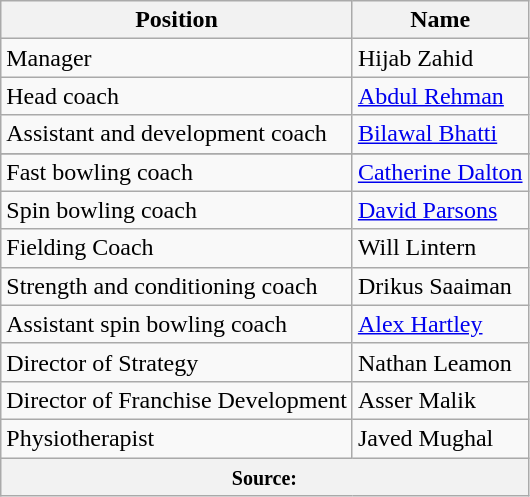<table class="wikitable">
<tr>
<th>Position</th>
<th>Name</th>
</tr>
<tr>
<td>Manager</td>
<td> Hijab Zahid</td>
</tr>
<tr>
<td>Head coach</td>
<td> <a href='#'>Abdul Rehman</a></td>
</tr>
<tr>
<td>Assistant and development coach</td>
<td> <a href='#'>Bilawal Bhatti</a></td>
</tr>
<tr>
</tr>
<tr>
<td>Fast bowling coach</td>
<td> <a href='#'>Catherine Dalton</a></td>
</tr>
<tr>
<td>Spin bowling coach</td>
<td> <a href='#'>David Parsons</a></td>
</tr>
<tr>
<td>Fielding Coach</td>
<td> Will Lintern</td>
</tr>
<tr>
<td>Strength and conditioning coach</td>
<td> Drikus Saaiman</td>
</tr>
<tr>
<td>Assistant spin bowling coach</td>
<td> <a href='#'>Alex Hartley</a></td>
</tr>
<tr>
<td>Director of Strategy</td>
<td> Nathan Leamon</td>
</tr>
<tr>
<td>Director of Franchise Development</td>
<td> Asser Malik</td>
</tr>
<tr>
<td>Physiotherapist</td>
<td> Javed Mughal</td>
</tr>
<tr>
<th colspan="2" style="text-align: center;"><small>Source:</small></th>
</tr>
</table>
